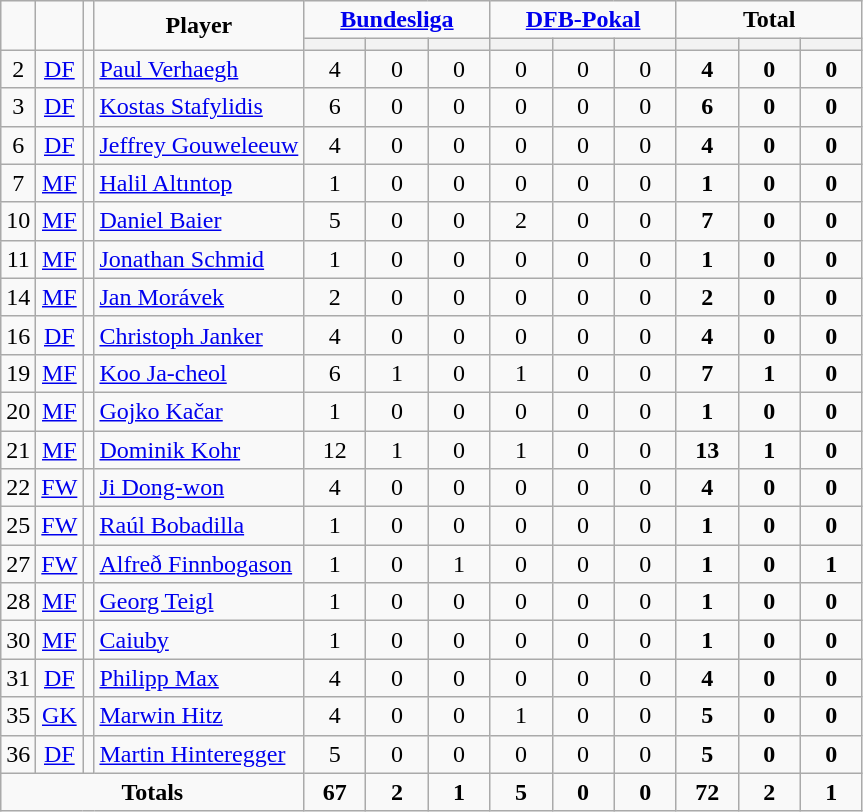<table class="wikitable" style="text-align:center;">
<tr>
<td rowspan="2" !width=15><strong></strong></td>
<td rowspan="2" !width=15><strong></strong></td>
<td rowspan="2" !width=15><strong></strong></td>
<td rowspan="2" !width=120><strong>Player</strong></td>
<td colspan="3"><strong><a href='#'>Bundesliga</a></strong></td>
<td colspan="3"><strong><a href='#'>DFB-Pokal</a></strong></td>
<td colspan="3"><strong>Total</strong></td>
</tr>
<tr>
<th width=34; background:#fe9;"></th>
<th width=34; background:#fe9;"></th>
<th width=34; background:#ff8888;"></th>
<th width=34; background:#fe9;"></th>
<th width=34; background:#fe9;"></th>
<th width=34; background:#ff8888;"></th>
<th width=34; background:#fe9;"></th>
<th width=34; background:#fe9;"></th>
<th width=34; background:#ff8888;"></th>
</tr>
<tr>
<td>2</td>
<td><a href='#'>DF</a></td>
<td></td>
<td align=left><a href='#'>Paul Verhaegh</a></td>
<td>4</td>
<td>0</td>
<td>0</td>
<td>0</td>
<td>0</td>
<td>0</td>
<td><strong>4</strong></td>
<td><strong>0</strong></td>
<td><strong>0</strong></td>
</tr>
<tr>
<td>3</td>
<td><a href='#'>DF</a></td>
<td></td>
<td align=left><a href='#'>Kostas Stafylidis</a></td>
<td>6</td>
<td>0</td>
<td>0</td>
<td>0</td>
<td>0</td>
<td>0</td>
<td><strong>6</strong></td>
<td><strong>0</strong></td>
<td><strong>0</strong></td>
</tr>
<tr>
<td>6</td>
<td><a href='#'>DF</a></td>
<td></td>
<td align=left><a href='#'>Jeffrey Gouweleeuw</a></td>
<td>4</td>
<td>0</td>
<td>0</td>
<td>0</td>
<td>0</td>
<td>0</td>
<td><strong>4</strong></td>
<td><strong>0</strong></td>
<td><strong>0</strong></td>
</tr>
<tr>
<td>7</td>
<td><a href='#'>MF</a></td>
<td></td>
<td align=left><a href='#'>Halil Altıntop</a></td>
<td>1</td>
<td>0</td>
<td>0</td>
<td>0</td>
<td>0</td>
<td>0</td>
<td><strong>1</strong></td>
<td><strong>0</strong></td>
<td><strong>0</strong></td>
</tr>
<tr>
<td>10</td>
<td><a href='#'>MF</a></td>
<td></td>
<td align=left><a href='#'>Daniel Baier</a></td>
<td>5</td>
<td>0</td>
<td>0</td>
<td>2</td>
<td>0</td>
<td>0</td>
<td><strong>7</strong></td>
<td><strong>0</strong></td>
<td><strong>0</strong></td>
</tr>
<tr>
<td>11</td>
<td><a href='#'>MF</a></td>
<td></td>
<td align=left><a href='#'>Jonathan Schmid</a></td>
<td>1</td>
<td>0</td>
<td>0</td>
<td>0</td>
<td>0</td>
<td>0</td>
<td><strong>1</strong></td>
<td><strong>0</strong></td>
<td><strong>0</strong></td>
</tr>
<tr>
<td>14</td>
<td><a href='#'>MF</a></td>
<td></td>
<td align=left><a href='#'>Jan Morávek</a></td>
<td>2</td>
<td>0</td>
<td>0</td>
<td>0</td>
<td>0</td>
<td>0</td>
<td><strong>2</strong></td>
<td><strong>0</strong></td>
<td><strong>0</strong></td>
</tr>
<tr>
<td>16</td>
<td><a href='#'>DF</a></td>
<td></td>
<td align=left><a href='#'>Christoph Janker</a></td>
<td>4</td>
<td>0</td>
<td>0</td>
<td>0</td>
<td>0</td>
<td>0</td>
<td><strong>4</strong></td>
<td><strong>0</strong></td>
<td><strong>0</strong></td>
</tr>
<tr>
<td>19</td>
<td><a href='#'>MF</a></td>
<td></td>
<td align=left><a href='#'>Koo Ja-cheol</a></td>
<td>6</td>
<td>1</td>
<td>0</td>
<td>1</td>
<td>0</td>
<td>0</td>
<td><strong>7</strong></td>
<td><strong>1</strong></td>
<td><strong>0</strong></td>
</tr>
<tr>
<td>20</td>
<td><a href='#'>MF</a></td>
<td></td>
<td align=left><a href='#'>Gojko Kačar</a></td>
<td>1</td>
<td>0</td>
<td>0</td>
<td>0</td>
<td>0</td>
<td>0</td>
<td><strong>1</strong></td>
<td><strong>0</strong></td>
<td><strong>0</strong></td>
</tr>
<tr>
<td>21</td>
<td><a href='#'>MF</a></td>
<td></td>
<td align=left><a href='#'>Dominik Kohr</a></td>
<td>12</td>
<td>1</td>
<td>0</td>
<td>1</td>
<td>0</td>
<td>0</td>
<td><strong>13</strong></td>
<td><strong>1</strong></td>
<td><strong>0</strong></td>
</tr>
<tr>
<td>22</td>
<td><a href='#'>FW</a></td>
<td></td>
<td align=left><a href='#'>Ji Dong-won</a></td>
<td>4</td>
<td>0</td>
<td>0</td>
<td>0</td>
<td>0</td>
<td>0</td>
<td><strong>4</strong></td>
<td><strong>0</strong></td>
<td><strong>0</strong></td>
</tr>
<tr>
<td>25</td>
<td><a href='#'>FW</a></td>
<td></td>
<td align=left><a href='#'>Raúl Bobadilla</a></td>
<td>1</td>
<td>0</td>
<td>0</td>
<td>0</td>
<td>0</td>
<td>0</td>
<td><strong>1</strong></td>
<td><strong>0</strong></td>
<td><strong>0</strong></td>
</tr>
<tr>
<td>27</td>
<td><a href='#'>FW</a></td>
<td></td>
<td align=left><a href='#'>Alfreð Finnbogason</a></td>
<td>1</td>
<td>0</td>
<td>1</td>
<td>0</td>
<td>0</td>
<td>0</td>
<td><strong>1</strong></td>
<td><strong>0</strong></td>
<td><strong>1</strong></td>
</tr>
<tr>
<td>28</td>
<td><a href='#'>MF</a></td>
<td></td>
<td align=left><a href='#'>Georg Teigl</a></td>
<td>1</td>
<td>0</td>
<td>0</td>
<td>0</td>
<td>0</td>
<td>0</td>
<td><strong>1</strong></td>
<td><strong>0</strong></td>
<td><strong>0</strong></td>
</tr>
<tr>
<td>30</td>
<td><a href='#'>MF</a></td>
<td></td>
<td align=left><a href='#'>Caiuby</a></td>
<td>1</td>
<td>0</td>
<td>0</td>
<td>0</td>
<td>0</td>
<td>0</td>
<td><strong>1</strong></td>
<td><strong>0</strong></td>
<td><strong>0</strong></td>
</tr>
<tr>
<td>31</td>
<td><a href='#'>DF</a></td>
<td></td>
<td align=left><a href='#'>Philipp Max</a></td>
<td>4</td>
<td>0</td>
<td>0</td>
<td>0</td>
<td>0</td>
<td>0</td>
<td><strong>4</strong></td>
<td><strong>0</strong></td>
<td><strong>0</strong></td>
</tr>
<tr>
<td>35</td>
<td><a href='#'>GK</a></td>
<td></td>
<td align=left><a href='#'>Marwin Hitz</a></td>
<td>4</td>
<td>0</td>
<td>0</td>
<td>1</td>
<td>0</td>
<td>0</td>
<td><strong>5</strong></td>
<td><strong>0</strong></td>
<td><strong>0</strong></td>
</tr>
<tr>
<td>36</td>
<td><a href='#'>DF</a></td>
<td></td>
<td align=left><a href='#'>Martin Hinteregger</a></td>
<td>5</td>
<td>0</td>
<td>0</td>
<td>0</td>
<td>0</td>
<td>0</td>
<td><strong>5</strong></td>
<td><strong>0</strong></td>
<td><strong>0</strong></td>
</tr>
<tr>
<td colspan=4><strong>Totals</strong></td>
<td><strong>67</strong></td>
<td><strong>2</strong></td>
<td><strong>1</strong></td>
<td><strong>5</strong></td>
<td><strong>0</strong></td>
<td><strong>0</strong></td>
<td><strong>72</strong></td>
<td><strong>2</strong></td>
<td><strong>1</strong></td>
</tr>
</table>
